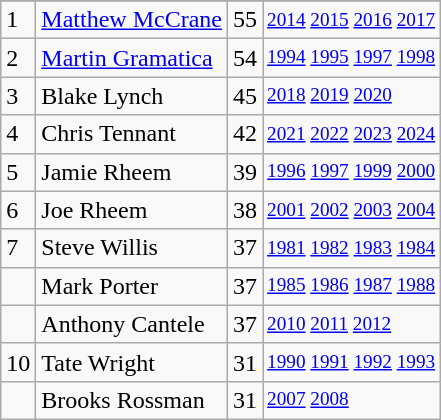<table class="wikitable">
<tr>
</tr>
<tr>
<td>1</td>
<td><a href='#'>Matthew McCrane</a></td>
<td>55</td>
<td style="font-size:80%;"><a href='#'>2014</a> <a href='#'>2015</a> <a href='#'>2016</a> <a href='#'>2017</a></td>
</tr>
<tr>
<td>2</td>
<td><a href='#'>Martin Gramatica</a></td>
<td>54</td>
<td style="font-size:80%;"><a href='#'>1994</a> <a href='#'>1995</a> <a href='#'>1997</a> <a href='#'>1998</a></td>
</tr>
<tr>
<td>3</td>
<td>Blake Lynch</td>
<td>45</td>
<td style="font-size:80%;"><a href='#'>2018</a> <a href='#'>2019</a> <a href='#'>2020</a></td>
</tr>
<tr>
<td>4</td>
<td>Chris Tennant</td>
<td>42</td>
<td style="font-size:80%;"><a href='#'>2021</a> <a href='#'>2022</a> <a href='#'>2023</a> <a href='#'>2024</a></td>
</tr>
<tr>
<td>5</td>
<td>Jamie Rheem</td>
<td>39</td>
<td style="font-size:80%;"><a href='#'>1996</a> <a href='#'>1997</a> <a href='#'>1999</a> <a href='#'>2000</a></td>
</tr>
<tr>
<td>6</td>
<td>Joe Rheem</td>
<td>38</td>
<td style="font-size:80%;"><a href='#'>2001</a> <a href='#'>2002</a> <a href='#'>2003</a> <a href='#'>2004</a></td>
</tr>
<tr>
<td>7</td>
<td>Steve Willis</td>
<td>37</td>
<td style="font-size:80%;"><a href='#'>1981</a> <a href='#'>1982</a> <a href='#'>1983</a> <a href='#'>1984</a></td>
</tr>
<tr>
<td></td>
<td Mark Porter (American football)>Mark Porter</td>
<td>37</td>
<td style="font-size:80%;"><a href='#'>1985</a> <a href='#'>1986</a> <a href='#'>1987</a> <a href='#'>1988</a></td>
</tr>
<tr>
<td></td>
<td>Anthony Cantele</td>
<td>37</td>
<td style="font-size:80%;"><a href='#'>2010</a> <a href='#'>2011</a> <a href='#'>2012</a></td>
</tr>
<tr>
<td>10</td>
<td>Tate Wright</td>
<td>31</td>
<td style="font-size:80%;"><a href='#'>1990</a> <a href='#'>1991</a> <a href='#'>1992</a> <a href='#'>1993</a></td>
</tr>
<tr>
<td></td>
<td>Brooks Rossman</td>
<td>31</td>
<td style="font-size:80%;"><a href='#'>2007</a> <a href='#'>2008</a></td>
</tr>
</table>
